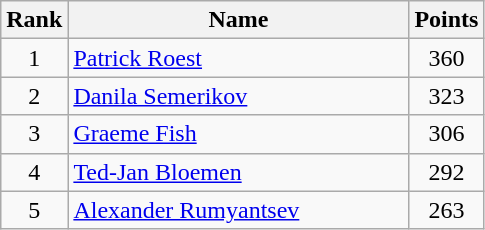<table class="wikitable" border="1" style="text-align:center">
<tr>
<th width=30>Rank</th>
<th width=220>Name</th>
<th width=25>Points</th>
</tr>
<tr>
<td>1</td>
<td align="left"> <a href='#'>Patrick Roest</a></td>
<td>360</td>
</tr>
<tr>
<td>2</td>
<td align="left"> <a href='#'>Danila Semerikov</a></td>
<td>323</td>
</tr>
<tr>
<td>3</td>
<td align="left"> <a href='#'>Graeme Fish</a></td>
<td>306</td>
</tr>
<tr>
<td>4</td>
<td align="left"> <a href='#'>Ted-Jan Bloemen</a></td>
<td>292</td>
</tr>
<tr>
<td>5</td>
<td align="left"> <a href='#'>Alexander Rumyantsev</a></td>
<td>263</td>
</tr>
</table>
